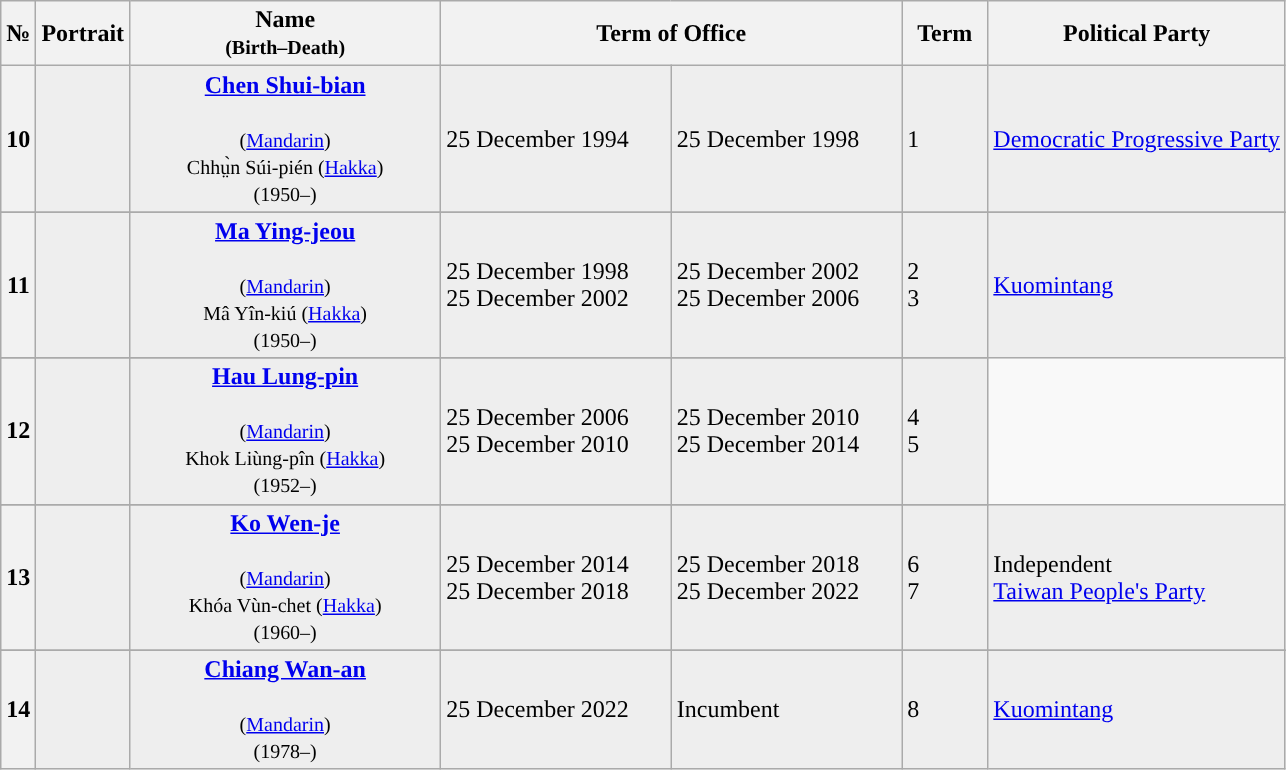<table class=wikitable>
<tr>
<th>№</th>
<th>Portrait</th>
<th width="200">Name<br><small>(Birth–Death)</small></th>
<th colspan=2 width="300">Term of Office</th>
<th width = "50">Term</th>
<th>Political Party</th>
</tr>
<tr - bgcolor=#EEEEEE>
<th style="background:">10</th>
<td></td>
<td align=center><strong><a href='#'>Chen Shui-bian</a></strong> <br><br><small> (<a href='#'>Mandarin</a>)<br>Chhṳ̀n Súi-pién (<a href='#'>Hakka</a>)<br>(1950–)</small></td>
<td>25 December 1994</td>
<td>25 December 1998</td>
<td>1</td>
<td><a href='#'>Democratic Progressive Party</a></td>
</tr>
<tr ->
</tr>
<tr - bgcolor=#EEEEEE>
<th style="background:">11</th>
<td></td>
<td align="center"><strong><a href='#'>Ma Ying-jeou</a></strong><br><br><small> (<a href='#'>Mandarin</a>)<br>Mâ Yîn-kiú (<a href='#'>Hakka</a>)<br>(1950–)</small></td>
<td>25 December 1998<br>25 December 2002</td>
<td>25 December 2002<br>25 December 2006</td>
<td>2<br>3</td>
<td rowspan=2><a href='#'>Kuomintang</a></td>
</tr>
<tr ->
</tr>
<tr - bgcolor=#EEEEEE>
<th style="background:">12</th>
<td></td>
<td align="center"><strong><a href='#'>Hau Lung-pin</a></strong><br><br><small> (<a href='#'>Mandarin</a>)<br>Khok Liùng-pîn (<a href='#'>Hakka</a>)<br>(1952–)</small></td>
<td>25 December 2006<br>25 December 2010</td>
<td>25 December 2010<br>25 December 2014</td>
<td>4<br>5</td>
</tr>
<tr ->
</tr>
<tr - bgcolor=#EEEEEE>
<th style="background:">13</th>
<td align="center"></td>
<td align="center"><strong><a href='#'>Ko Wen-je</a></strong> <br><br><small> (<a href='#'>Mandarin</a>)<br>Khóa Vùn-chet (<a href='#'>Hakka</a>)<br>(1960–)</small></td>
<td>25 December 2014<br>25 December 2018</td>
<td>25 December 2018<br>25 December 2022</td>
<td>6<br>7</td>
<td>Independent<br><a href='#'>Taiwan People's Party</a></td>
</tr>
<tr ->
</tr>
<tr - bgcolor=#EEEEEE>
<th style="background:">14</th>
<td align="center"></td>
<td align="center"><strong><a href='#'>Chiang Wan-an</a></strong> <br><br><small> (<a href='#'>Mandarin</a>)<br>(1978–)</small></td>
<td>25 December 2022</td>
<td>Incumbent</td>
<td>8</td>
<td><a href='#'>Kuomintang</a></td>
</tr>
</table>
